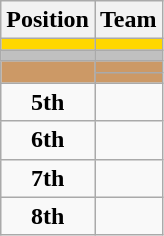<table class="wikitable" style="text-align: center;">
<tr>
<th>Position</th>
<th>Team</th>
</tr>
<tr style="background:gold;">
<td><strong></strong></td>
<td align=left></td>
</tr>
<tr style="background:silver;">
<td><strong></strong></td>
<td align=left></td>
</tr>
<tr style="background:#c96;">
<td rowspan=2><strong></strong></td>
<td align=left></td>
</tr>
<tr style="background:#c96;">
<td align=left></td>
</tr>
<tr>
<td><strong>5th</strong></td>
<td align=left></td>
</tr>
<tr>
<td><strong>6th</strong></td>
<td align=left></td>
</tr>
<tr>
<td><strong>7th</strong></td>
<td align=left></td>
</tr>
<tr>
<td><strong>8th</strong></td>
<td align=left></td>
</tr>
</table>
